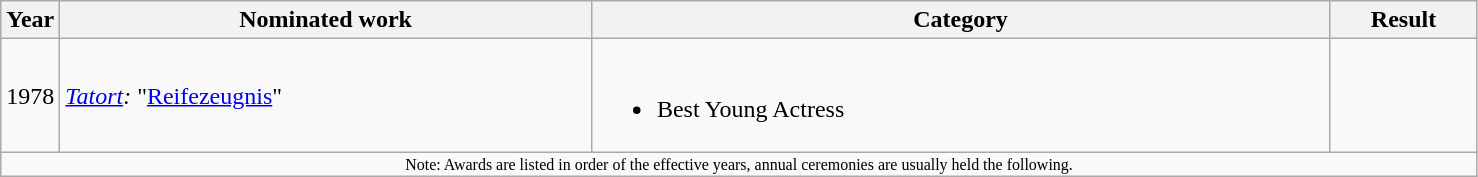<table class=wikitable>
<tr>
<th width=4%>Year</th>
<th width=36%>Nominated work</th>
<th width=50%>Category</th>
<th width=10%>Result</th>
</tr>
<tr>
<td>1978</td>
<td><em><a href='#'>Tatort</a>:</em> "<a href='#'>Reifezeugnis</a>"</td>
<td><br><ul><li>Best Young Actress</li></ul></td>
<td></td>
</tr>
<tr>
<td colspan=4 width=100% style=font-size:8pt align=center>Note: Awards are listed in order of the effective years, annual ceremonies are usually held the following.</td>
</tr>
</table>
